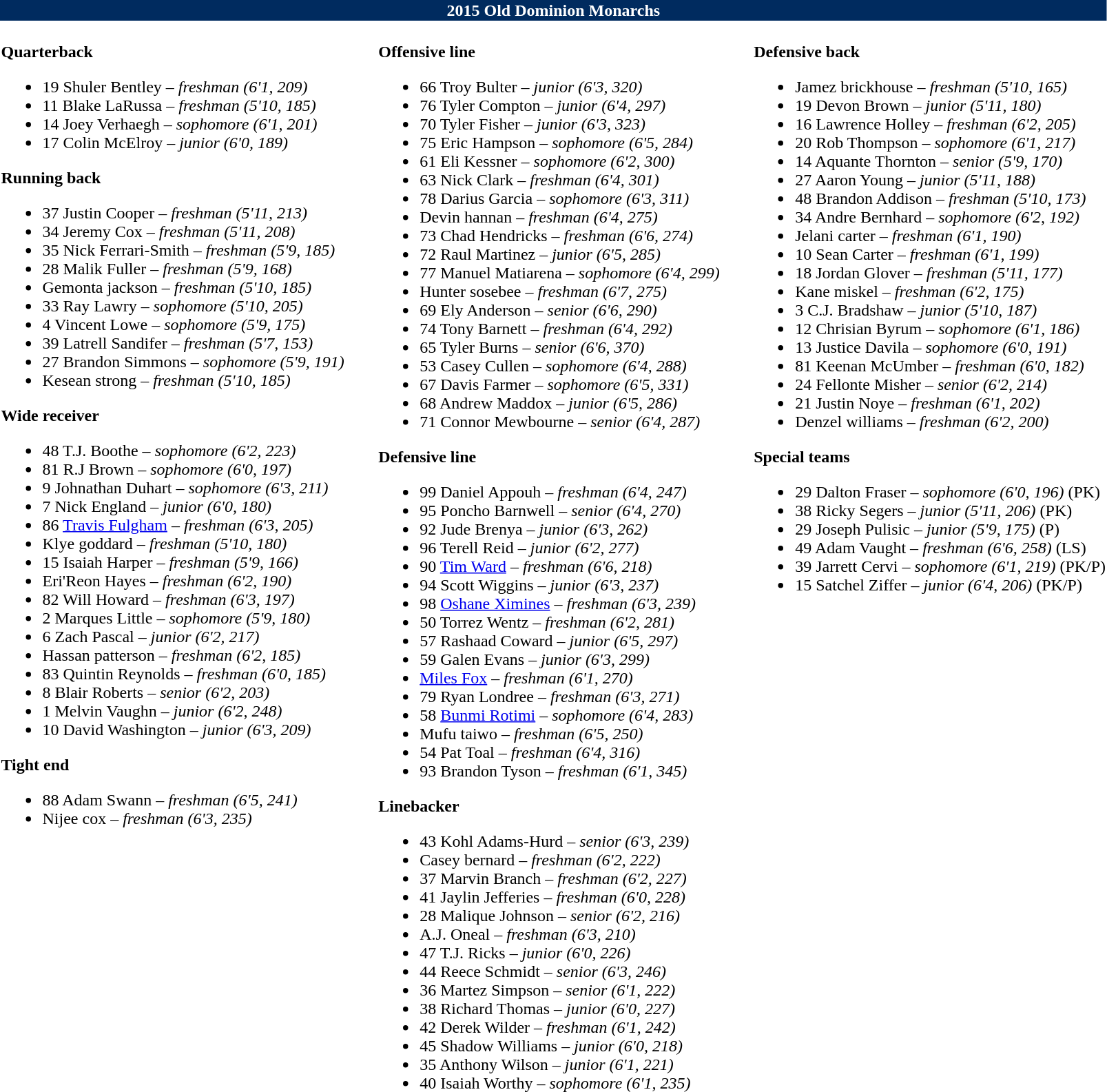<table class="toccolours" style="text-align: left;">
<tr>
<td colspan="11" style="background:#002B5F; color:#ffffff; text-align:center;"><strong>2015 Old Dominion Monarchs</strong></td>
</tr>
<tr>
<td valign="top"><br><strong>Quarterback</strong><ul><li>19 Shuler Bentley – <em> freshman (6'1, 209)</em></li><li>11 Blake LaRussa – <em>freshman (5'10, 185)</em></li><li>14 Joey Verhaegh – <em>sophomore (6'1, 201)</em></li><li>17 Colin McElroy – <em>junior (6'0, 189)</em></li></ul><strong>Running back</strong><ul><li>37 Justin Cooper – <em> freshman (5'11, 213)</em></li><li>34 Jeremy Cox – <em>freshman (5'11, 208)</em></li><li>35 Nick Ferrari-Smith – <em>freshman (5'9, 185)</em></li><li>28 Malik Fuller – <em> freshman (5'9, 168)</em></li><li>Gemonta jackson – <em>freshman (5'10, 185)</em></li><li>33 Ray Lawry – <em>sophomore (5'10, 205)</em></li><li>4 Vincent Lowe – <em>sophomore (5'9, 175)</em></li><li>39 Latrell Sandifer – <em> freshman (5'7, 153)</em></li><li>27 Brandon Simmons – <em>sophomore (5'9, 191)</em></li><li>Kesean strong – <em>freshman (5'10, 185)</em></li></ul><strong>Wide receiver</strong><ul><li>48 T.J. Boothe – <em>sophomore (6'2, 223)</em></li><li>81 R.J Brown – <em>sophomore (6'0, 197)</em></li><li>9 Johnathan Duhart – <em>sophomore (6'3, 211)</em></li><li>7 Nick England – <em>junior (6'0, 180)</em></li><li>86 <a href='#'>Travis Fulgham</a> – <em> freshman (6'3, 205)</em></li><li>Klye goddard – <em>freshman (5'10, 180)</em></li><li>15 Isaiah Harper – <em> freshman (5'9, 166)</em></li><li>Eri'Reon Hayes – <em>freshman (6'2, 190)</em></li><li>82 Will Howard – <em> freshman (6'3, 197)</em></li><li>2 Marques Little – <em>sophomore (5'9, 180)</em></li><li>6 Zach Pascal – <em>junior (6'2, 217)</em></li><li>Hassan patterson – <em>freshman (6'2, 185)</em></li><li>83 Quintin Reynolds – <em> freshman (6'0, 185)</em></li><li>8 Blair Roberts – <em> senior (6'2, 203)</em></li><li>1 Melvin Vaughn – <em>junior (6'2, 248)</em></li><li>10 David Washington – <em>junior (6'3, 209)</em></li></ul><strong>Tight end</strong><ul><li>88 Adam Swann – <em> freshman (6'5, 241)</em></li><li>Nijee cox – <em>freshman (6'3, 235)</em></li></ul></td>
<td width="25"> </td>
<td valign="top"><br><strong>Offensive line</strong><ul><li>66 Troy Bulter – <em>junior (6'3, 320)</em></li><li>76 Tyler Compton – <em>junior (6'4, 297)</em></li><li>70 Tyler Fisher – <em>junior (6'3, 323)</em></li><li>75 Eric Hampson – <em>sophomore (6'5, 284)</em></li><li>61 Eli Kessner – <em>sophomore (6'2, 300)</em></li><li>63 Nick Clark – <em> freshman (6'4, 301)</em></li><li>78 Darius Garcia – <em>sophomore (6'3, 311)</em></li><li>Devin hannan – <em>freshman (6'4, 275)</em></li><li>73 Chad Hendricks – <em> freshman (6'6, 274)</em></li><li>72 Raul Martinez – <em>junior (6'5, 285)</em></li><li>77 Manuel Matiarena – <em> sophomore (6'4, 299)</em></li><li>Hunter sosebee – <em>freshman (6'7, 275)</em></li><li>69 Ely Anderson – <em> senior (6'6, 290)</em></li><li>74 Tony Barnett – <em>freshman (6'4, 292)</em></li><li>65 Tyler Burns – <em> senior (6'6, 370)</em></li><li>53 Casey Cullen – <em>sophomore (6'4, 288)</em></li><li>67 Davis Farmer – <em>sophomore (6'5, 331)</em></li><li>68 Andrew Maddox – <em>junior (6'5, 286)</em></li><li>71 Connor Mewbourne – <em> senior (6'4, 287)</em></li></ul><strong>Defensive line</strong><ul><li>99 Daniel Appouh – <em> freshman (6'4, 247)</em></li><li>95 Poncho Barnwell – <em>senior (6'4, 270)</em></li><li>92 Jude Brenya – <em>junior (6'3, 262)</em></li><li>96 Terell Reid – <em>junior (6'2, 277)</em></li><li>90 <a href='#'>Tim Ward</a> – <em>freshman (6'6, 218)</em></li><li>94 Scott Wiggins – <em>junior (6'3, 237)</em></li><li>98 <a href='#'>Oshane Ximines</a> – <em> freshman (6'3, 239)</em></li><li>50 Torrez Wentz – <em> freshman (6'2, 281)</em></li><li>57 Rashaad Coward – <em>junior (6'5, 297)</em></li><li>59 Galen Evans – <em> junior (6'3, 299)</em></li><li><a href='#'>Miles Fox</a> – <em>freshman (6'1, 270)</em></li><li>79 Ryan Londree – <em> freshman (6'3, 271)</em></li><li>58 <a href='#'>Bunmi Rotimi</a> – <em>sophomore (6'4, 283)</em></li><li>Mufu taiwo – <em>freshman (6'5, 250)</em></li><li>54 Pat Toal – <em> freshman (6'4, 316)</em></li><li>93 Brandon Tyson – <em> freshman (6'1, 345)</em></li></ul><strong>Linebacker</strong><ul><li>43 Kohl Adams-Hurd – <em>senior (6'3, 239)</em></li><li>Casey bernard – <em>freshman (6'2, 222)</em></li><li>37 Marvin Branch – <em> freshman (6'2, 227)</em></li><li>41 Jaylin Jefferies – <em>freshman (6'0, 228)</em></li><li>28 Malique Johnson – <em>senior (6'2, 216)</em></li><li>A.J. Oneal – <em>freshman (6'3, 210)</em></li><li>47 T.J. Ricks – <em>junior (6'0, 226)</em></li><li>44 Reece Schmidt – <em>senior (6'3, 246)</em></li><li>36 Martez Simpson – <em>senior (6'1, 222)</em></li><li>38 Richard Thomas – <em>junior (6'0, 227)</em></li><li>42 Derek Wilder – <em>freshman (6'1, 242)</em></li><li>45 Shadow Williams – <em>junior (6'0, 218)</em></li><li>35 Anthony Wilson – <em>junior (6'1, 221)</em></li><li>40 Isaiah Worthy – <em>sophomore (6'1, 235)</em></li></ul></td>
<td width="25"> </td>
<td valign="top"><br><strong>Defensive back</strong><ul><li>Jamez brickhouse – <em>freshman (5'10, 165)</em></li><li>19 Devon Brown – <em>junior (5'11, 180)</em></li><li>16 Lawrence Holley – <em> freshman (6'2, 205)</em></li><li>20 Rob Thompson – <em> sophomore (6'1, 217)</em></li><li>14 Aquante Thornton – <em> senior (5'9, 170)</em></li><li>27 Aaron Young – <em>junior (5'11, 188)</em></li><li>48 Brandon Addison – <em> freshman (5'10, 173)</em></li><li>34 Andre Bernhard – <em>sophomore (6'2, 192)</em></li><li>Jelani carter – <em>freshman (6'1, 190)</em></li><li>10 Sean Carter – <em> freshman (6'1, 199)</em></li><li>18 Jordan Glover – <em> freshman (5'11, 177)</em></li><li>Kane miskel – <em>freshman (6'2, 175)</em></li><li>3 C.J. Bradshaw – <em>junior (5'10, 187)</em></li><li>12 Chrisian Byrum – <em>sophomore (6'1, 186)</em></li><li>13 Justice Davila – <em>sophomore (6'0, 191)</em></li><li>81 Keenan McUmber – <em> freshman (6'0, 182)</em></li><li>24 Fellonte Misher – <em>senior (6'2, 214)</em></li><li>21 Justin Noye – <em> freshman (6'1, 202)</em></li><li>Denzel williams – <em>freshman (6'2, 200)</em></li></ul><strong>Special teams</strong><ul><li>29 Dalton Fraser – <em>sophomore (6'0, 196)</em> (PK)</li><li>38 Ricky Segers – <em> junior (5'11, 206)</em> (PK)</li><li>29 Joseph Pulisic – <em>junior (5'9, 175)</em> (P)</li><li>49 Adam Vaught – <em> freshman (6'6, 258)</em> (LS)</li><li>39 Jarrett Cervi – <em>sophomore (6'1, 219)</em> (PK/P)</li><li>15 Satchel Ziffer – <em>junior (6'4, 206)</em> (PK/P)</li></ul></td>
</tr>
</table>
